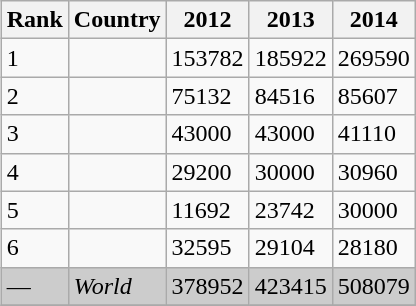<table class="sortable wikitable" style="float:right; margin: 0 0 0.5em 1em">
<tr>
<th>Rank</th>
<th>Country</th>
<th>2012</th>
<th>2013</th>
<th>2014</th>
</tr>
<tr>
<td>1</td>
<td></td>
<td>153782</td>
<td>185922</td>
<td>269590</td>
</tr>
<tr>
<td>2</td>
<td></td>
<td>75132</td>
<td>84516</td>
<td>85607</td>
</tr>
<tr>
<td>3</td>
<td></td>
<td>43000</td>
<td>43000</td>
<td>41110</td>
</tr>
<tr>
<td>4</td>
<td></td>
<td>29200</td>
<td>30000</td>
<td>30960</td>
</tr>
<tr>
<td>5</td>
<td></td>
<td>11692</td>
<td>23742</td>
<td>30000</td>
</tr>
<tr>
<td>6</td>
<td></td>
<td>32595</td>
<td>29104</td>
<td>28180</td>
</tr>
<tr style="background:#ccc;">
<td>—</td>
<td><em>World</em></td>
<td>378952</td>
<td>423415</td>
<td>508079</td>
</tr>
<tr>
</tr>
</table>
